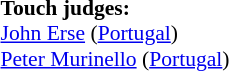<table width=100% style="font-size: 90%">
<tr>
<td><br><strong>Touch judges:</strong>
<br><a href='#'>John Erse</a> (<a href='#'>Portugal</a>)
<br><a href='#'>Peter Murinello</a> (<a href='#'>Portugal</a>)</td>
</tr>
</table>
